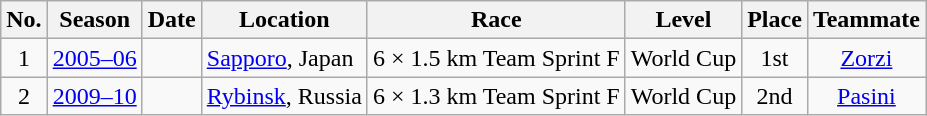<table class="wikitable sortable" style="text-align: center;">
<tr>
<th scope="col">No.</th>
<th scope="col">Season</th>
<th scope="col">Date</th>
<th scope="col">Location</th>
<th scope="col">Race</th>
<th scope="col">Level</th>
<th scope="col">Place</th>
<th scope="col">Teammate</th>
</tr>
<tr>
<td>1</td>
<td><a href='#'>2005–06</a></td>
<td style="text-align: right;"></td>
<td style="text-align: left;"> <a href='#'>Sapporo</a>, Japan</td>
<td>6 × 1.5 km Team Sprint F</td>
<td>World Cup</td>
<td>1st</td>
<td><a href='#'>Zorzi</a></td>
</tr>
<tr>
<td>2</td>
<td><a href='#'>2009–10</a></td>
<td style="text-align: right;"></td>
<td style="text-align: left;"> <a href='#'>Rybinsk</a>, Russia</td>
<td>6 × 1.3 km Team Sprint F</td>
<td>World Cup</td>
<td>2nd</td>
<td><a href='#'>Pasini</a></td>
</tr>
</table>
